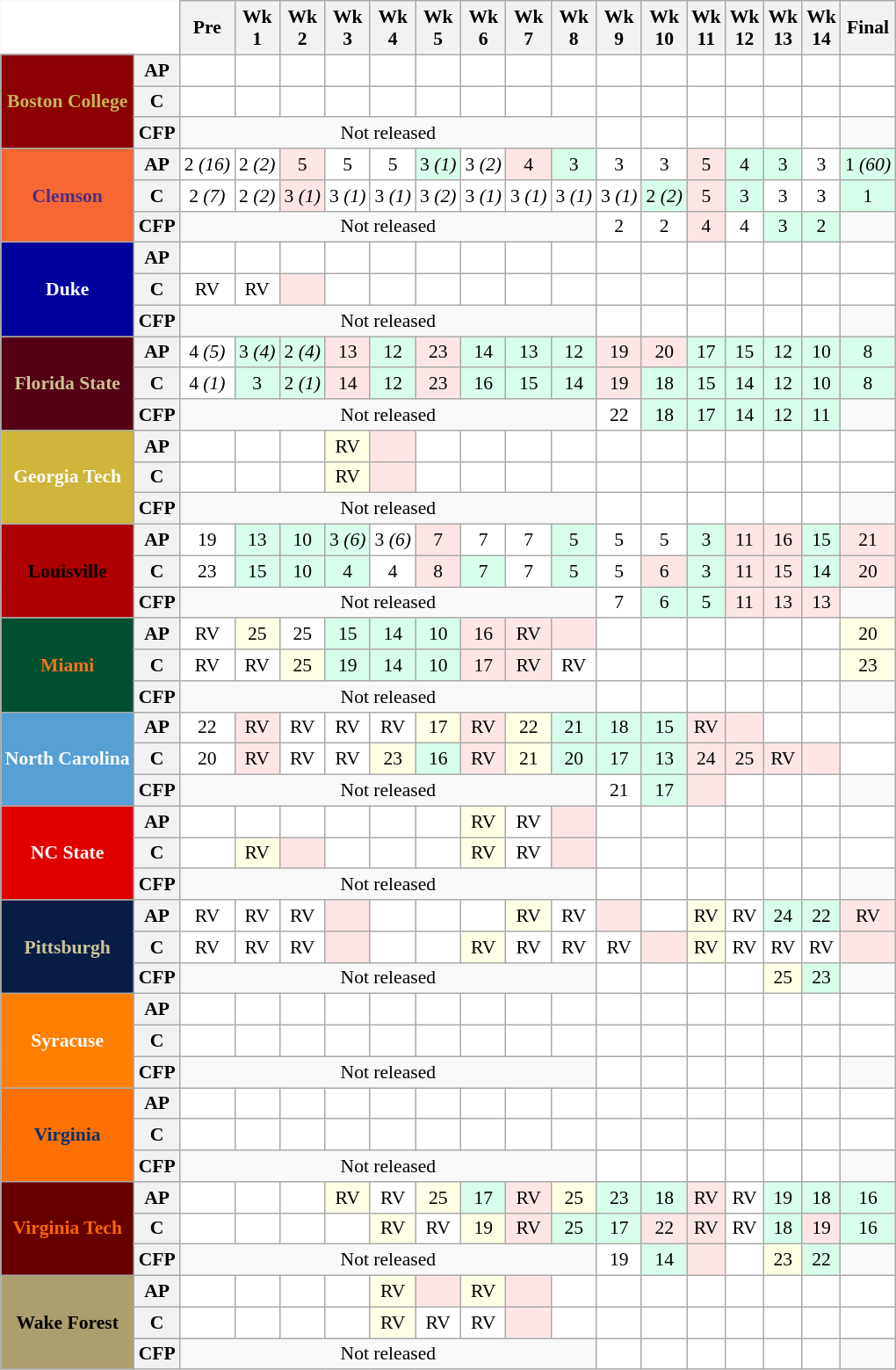<table class="wikitable" style="white-space:nowrap;font-size:90%;">
<tr>
<th colspan=2 style="background:white; border-top-style:hidden; border-left-style:hidden;"> </th>
<th>Pre</th>
<th>Wk<br>1</th>
<th>Wk<br>2</th>
<th>Wk<br>3</th>
<th>Wk<br>4</th>
<th>Wk<br>5</th>
<th>Wk<br>6</th>
<th>Wk<br>7</th>
<th>Wk<br>8</th>
<th>Wk<br>9</th>
<th>Wk<br>10</th>
<th>Wk<br>11</th>
<th>Wk<br>12</th>
<th>Wk<br>13</th>
<th>Wk<br>14</th>
<th>Final</th>
</tr>
<tr "text-align:center;">
<th rowspan=3 style="background:#8B0000; color:#C5B358;"><strong>Boston College</strong></th>
<th>AP</th>
<td style="background:#FFF;"></td>
<td style="background:#FFF;"></td>
<td style="background:#FFF;"></td>
<td style="background:#FFF;"></td>
<td style="background:#FFF;"></td>
<td style="background:#FFF;"></td>
<td style="background:#FFF;"></td>
<td style="background:#FFF;"></td>
<td style="background:#FFF;"></td>
<td style="background:#FFF;"></td>
<td style="background:#FFF;"></td>
<td style="background:#FFF;"></td>
<td style="background:#FFF;"></td>
<td style="background:#FFF;"></td>
<td style="background:#FFF;"></td>
<td style="background:#FFF;"></td>
</tr>
<tr style="text-align:center;">
<th>C</th>
<td style="background:#FFF;"></td>
<td style="background:#FFF;"></td>
<td style="background:#FFF;"></td>
<td style="background:#FFF;"></td>
<td style="background:#FFF;"></td>
<td style="background:#FFF;"></td>
<td style="background:#FFF;"></td>
<td style="background:#FFF;"></td>
<td style="background:#FFF;"></td>
<td style="background:#FFF;"></td>
<td style="background:#FFF;"></td>
<td style="background:#FFF;"></td>
<td style="background:#FFF;"></td>
<td style="background:#FFF;"></td>
<td style="background:#FFF;"></td>
<td style="background:#FFF;"></td>
</tr>
<tr style="text-align:center;">
<th>CFP</th>
<td colspan=9 align=center>Not released</td>
<td style="background:#FFF;"> </td>
<td style="background:#FFF;"></td>
<td style="background:#FFF;"></td>
<td style="background:#FFF;"></td>
<td style="background:#FFF;"></td>
<td style="background:#FFF;"></td>
</tr>
<tr style="text-align:center;">
<th rowspan=3 style="background:#F66733; color:#522D80;"><strong>Clemson</strong></th>
<th>AP</th>
<td style="background:#FFF;">2 <em>(16)</em></td>
<td style="background:#FFF;">2 <em>(2)</em></td>
<td style="background:#ffe6e6;">5</td>
<td style="background:#FFF;">5</td>
<td style="background:#FFF;">5</td>
<td style="background:#d8ffeb;">3 <em>(1)</em></td>
<td style="background:#FFF;">3 <em>(2)</em></td>
<td style="background:#ffe6e6;">4</td>
<td style="background:#d8ffeb;">3</td>
<td style="background:#FFF;">3</td>
<td style="background:#FFF;">3</td>
<td style="background:#ffe6e6;">5</td>
<td style="background:#d8ffeb;">4</td>
<td style="background:#d8ffeb;">3</td>
<td style="background:#FFF;">3</td>
<td style="background:#d8ffeb;">1 <em>(60)</em></td>
</tr>
<tr style="text-align:center;">
<th>C</th>
<td style="background:#FFF;">2 <em>(7)</em></td>
<td style="background:#FFF;">2 <em>(2)</em></td>
<td style="background:#ffe6e6;">3 <em>(1)</em></td>
<td style="background:#FFF;">3 <em>(1)</em></td>
<td style="background:#FFF;">3 <em>(1)</em></td>
<td style="background:#FFF;">3 <em>(2)</em></td>
<td style="background:#FFF;">3 <em>(1)</em></td>
<td style="background:#FFF;">3 <em>(1)</em></td>
<td style="background:#FFF;">3 <em>(1)</em></td>
<td style="background:#FFF;">3 <em>(1)</em></td>
<td style="background:#d8ffeb;">2 <em>(2)</em></td>
<td style="background:#ffe6e6;">5</td>
<td style="background:#d8ffeb;">3</td>
<td style="background:#FFF;">3</td>
<td style="background:#FFF;">3</td>
<td style="background:#d8ffeb;">1</td>
</tr>
<tr style="text-align:center;">
<th>CFP</th>
<td colspan=9 align=center>Not released</td>
<td style="background:#FFF;">2</td>
<td style="background:#FFF;">2</td>
<td style="background:#ffe6e6;">4</td>
<td style="background:#FFF;">4</td>
<td style="background:#d8ffeb;">3</td>
<td style="background:#d8ffeb;">2</td>
</tr>
<tr style="text-align:center;">
<th rowspan=3 style="background:#00009C; color:#FFFFFF;"><strong>Duke</strong></th>
<th>AP</th>
<td style="background:#FFF;"></td>
<td style="background:#FFF;"></td>
<td style="background:#FFF;"></td>
<td style="background:#FFF;"></td>
<td style="background:#FFF;"></td>
<td style="background:#FFF;"></td>
<td style="background:#FFF;"></td>
<td style="background:#FFF;"></td>
<td style="background:#FFF;"></td>
<td style="background:#FFF;"></td>
<td style="background:#FFF;"></td>
<td style="background:#FFF;"></td>
<td style="background:#FFF;"></td>
<td style="background:#FFF;"></td>
<td style="background:#FFF;"></td>
<td style="background:#FFF;"></td>
</tr>
<tr style="text-align:center;">
<th>C</th>
<td style="background:#FFF;">RV</td>
<td style="background:#FFF;">RV</td>
<td style="background:#ffe6e6;"></td>
<td style="background:#FFF;"></td>
<td style="background:#FFF;"></td>
<td style="background:#FFF;"></td>
<td style="background:#FFF;"></td>
<td style="background:#FFF;"></td>
<td style="background:#FFF;"></td>
<td style="background:#FFF;"></td>
<td style="background:#FFF;"></td>
<td style="background:#FFF;"></td>
<td style="background:#FFF;"></td>
<td style="background:#FFF;"></td>
<td style="background:#FFF;"></td>
<td style="background:#FFF;"></td>
</tr>
<tr style="text-align:center;">
<th>CFP</th>
<td colspan=9 align=center>Not released</td>
<td style="background:#FFF;"> </td>
<td style="background:#FFF;"></td>
<td style="background:#FFF;"></td>
<td style="background:#FFF;"></td>
<td style="background:#FFF;"></td>
<td style="background:#FFF;"></td>
</tr>
<tr style="text-align:center;">
<th rowspan=3 style="background:#540115; color:#CDC092;"><strong>Florida State</strong></th>
<th>AP</th>
<td style="background:#FFF;">4 <em>(5)</em></td>
<td style="background:#d8ffeb;">3 <em>(4)</em></td>
<td style="background:#d8ffeb;">2 <em>(4)</em></td>
<td style="background:#ffe6e6;">13</td>
<td style="background:#d8ffeb;">12</td>
<td style="background:#ffe6e6;">23</td>
<td style="background:#d8ffeb;">14</td>
<td style="background:#d8ffeb;">13</td>
<td style="background:#d8ffeb;">12</td>
<td style="background:#ffe6e6;">19</td>
<td style="background:#ffe6e6;">20</td>
<td style="background:#d8ffeb;">17</td>
<td style="background:#d8ffeb;">15</td>
<td style="background:#d8ffeb;">12</td>
<td style="background:#d8ffeb;">10</td>
<td style="background:#d8ffeb;">8</td>
</tr>
<tr style="text-align:center;">
<th>C</th>
<td style="background:#FFF;">4 <em>(1)</em></td>
<td style="background:#d8ffeb;">3</td>
<td style="background:#d8ffeb;">2 <em>(1)</em></td>
<td style="background:#ffe6e6;">14</td>
<td style="background:#d8ffeb;">12</td>
<td style="background:#ffe6e6;">23</td>
<td style="background:#d8ffeb;">16</td>
<td style="background:#d8ffeb;">15</td>
<td style="background:#d8ffeb;">14</td>
<td style="background:#ffe6e6;">19</td>
<td style="background:#d8ffeb;">18</td>
<td style="background:#d8ffeb;">15</td>
<td style="background:#d8ffeb;">14</td>
<td style="background:#d8ffeb;">12</td>
<td style="background:#d8ffeb;">10</td>
<td style="background:#d8ffeb;">8</td>
</tr>
<tr style="text-align:center;">
<th>CFP</th>
<td colspan=9 align=center>Not released</td>
<td style="background:#FFF;">22</td>
<td style="background:#d8ffeb;">18</td>
<td style="background:#d8ffeb;">17</td>
<td style="background:#d8ffeb;">14</td>
<td style="background:#d8ffeb;">12</td>
<td style="background:#d8ffeb;">11</td>
</tr>
<tr style="text-align:center;">
<th rowspan=3 style="background:#CFB53B; color:#FFFFFF;"><strong>Georgia Tech</strong></th>
<th>AP</th>
<td style="background:#FFF;"></td>
<td style="background:#FFF;"></td>
<td style="background:#FFF;"></td>
<td style="background:#ffffe6;">RV</td>
<td style="background:#ffe6e6;"></td>
<td style="background:#FFF;"></td>
<td style="background:#FFF;"></td>
<td style="background:#FFF;"></td>
<td style="background:#FFF;"></td>
<td style="background:#FFF;"></td>
<td style="background:#FFF;"></td>
<td style="background:#FFF;"></td>
<td style="background:#FFF;"></td>
<td style="background:#FFF;"></td>
<td style="background:#FFF;"></td>
<td style="background:#FFF;"></td>
</tr>
<tr style="text-align:center;">
<th>C</th>
<td style="background:#FFF;"></td>
<td style="background:#FFF;"></td>
<td style="background:#FFF;"></td>
<td style="background:#ffffe6;">RV</td>
<td style="background:#ffe6e6;"></td>
<td style="background:#FFF;"></td>
<td style="background:#FFF;"></td>
<td style="background:#FFF;"></td>
<td style="background:#FFF;"></td>
<td style="background:#FFF;"></td>
<td style="background:#FFF;"></td>
<td style="background:#FFF;"></td>
<td style="background:#FFF;"></td>
<td style="background:#FFF;"></td>
<td style="background:#FFF;"></td>
<td style="background:#FFF;"></td>
</tr>
<tr style="text-align:center;">
<th>CFP</th>
<td colspan=9 align=center>Not released</td>
<td style="background:#FFF;"> </td>
<td style="background:#FFF;"></td>
<td style="background:#FFF;"></td>
<td style="background:#FFF;"></td>
<td style="background:#FFF;"></td>
<td style="background:#FFF;"></td>
</tr>
<tr style="text-align:center;">
<th rowspan=3 style="background:#AD0000; color:#000000;"><strong>Louisville</strong></th>
<th>AP</th>
<td style="background:#FFF;">19</td>
<td style="background:#d8ffeb;">13</td>
<td style="background:#d8ffeb;">10</td>
<td style="background:#d8ffeb;">3 <em>(6)</em></td>
<td style="background:#FFF;">3 <em>(6)</em></td>
<td style="background:#ffe6e6;">7</td>
<td style="background:#FFF;">7</td>
<td style="background:#FFF;">7</td>
<td style="background:#d8ffeb;">5</td>
<td style="background:#FFF;">5</td>
<td style="background:#FFF;">5</td>
<td style="background:#d8ffeb;">3</td>
<td style="background:#ffe6e6;">11</td>
<td style="background:#ffe6e6;">16</td>
<td style="background:#d8ffeb;">15</td>
<td style="background:#ffe6e6;">21</td>
</tr>
<tr style="text-align:center;">
<th>C</th>
<td style="background:#FFF;">23</td>
<td style="background:#d8ffeb;">15</td>
<td style="background:#d8ffeb;">10</td>
<td style="background:#d8ffeb;">4</td>
<td style="background:#FFF;">4</td>
<td style="background:#ffe6e6;">8</td>
<td style="background:#d8ffeb;">7</td>
<td style="background:#FFF;">7</td>
<td style="background:#d8ffeb;">5</td>
<td style="background:#FFF;">5</td>
<td style="background:#ffe6e6;">6</td>
<td style="background:#d8ffeb;">3</td>
<td style="background:#ffe6e6;">11</td>
<td style="background:#ffe6e6;">15</td>
<td style="background:#d8ffeb;">14</td>
<td style="background:#ffe6e6;">20</td>
</tr>
<tr style="text-align:center;">
<th>CFP</th>
<td colspan=9 align=center>Not released</td>
<td style="background:#FFF;">7</td>
<td style="background:#d8ffeb;">6</td>
<td style="background:#d8ffeb;">5</td>
<td style="background:#ffe6e6;">11</td>
<td style="background:#ffe6e6;">13</td>
<td style="background:#ffe6e6;">13</td>
</tr>
<tr style="text-align:center;">
<th rowspan=3 style="background:#005030; color:#f47321;"><strong>Miami</strong></th>
<th>AP</th>
<td style="background:#FFF;">RV</td>
<td style="background:#ffffe6;">25</td>
<td style="background:#FFF;">25</td>
<td style="background:#d8ffeb;">15</td>
<td style="background:#d8ffeb;">14</td>
<td style="background:#d8ffeb;">10</td>
<td style="background:#ffe6e6;">16</td>
<td style="background:#ffe6e6;">RV</td>
<td style="background:#ffe6e6;"></td>
<td style="background:#FFF;"></td>
<td style="background:#FFF;"></td>
<td style="background:#FFF;"></td>
<td style="background:#FFF;"></td>
<td style="background:#FFF;"></td>
<td style="background:#FFF;"></td>
<td style="background:#ffffe6;">20</td>
</tr>
<tr style="text-align:center;">
<th>C</th>
<td style="background:#FFF;">RV</td>
<td style="background:#FFF;">RV</td>
<td style="background:#ffffe6;">25</td>
<td style="background:#d8ffeb;">19</td>
<td style="background:#d8ffeb;">14</td>
<td style="background:#d8ffeb;">10</td>
<td style="background:#ffe6e6;">17</td>
<td style="background:#ffe6e6;">RV</td>
<td style="background:#FFF;">RV</td>
<td style="background:#FFF;"></td>
<td style="background:#FFF;"></td>
<td style="background:#FFF;"></td>
<td style="background:#FFF;"></td>
<td style="background:#FFF;"></td>
<td style="background:#FFF;"></td>
<td style="background:#ffffe6;">23</td>
</tr>
<tr style="text-align:center;">
<th>CFP</th>
<td colspan=9 align=center>Not released</td>
<td style="background:#FFF;"> </td>
<td style="background:#FFF;"></td>
<td style="background:#FFF;"></td>
<td style="background:#FFF;"></td>
<td style="background:#FFF;"></td>
<td style="background:#FFF;"></td>
</tr>
<tr style="text-align:center;">
<th rowspan=3 style="background:#56A0D3; color:#FFFFFF;"><strong>North Carolina</strong></th>
<th>AP</th>
<td style="background:#FFF;">22</td>
<td style="background:#ffe6e6;">RV</td>
<td style="background:#FFF;">RV</td>
<td style="background:#FFF;">RV</td>
<td style="background:#FFF;">RV</td>
<td style="background:#ffffe6;">17</td>
<td style="background:#ffe6e6;">RV</td>
<td style="background:#ffffe6;">22</td>
<td style="background:#d8ffeb;">21</td>
<td style="background:#d8ffeb;">18</td>
<td style="background:#d8ffeb;">15</td>
<td style="background:#ffe6e6;">RV</td>
<td style="background:#ffe6e6;"></td>
<td style="background:#FFF;"></td>
<td style="background:#FFF;"></td>
<td style="background:#FFF;"></td>
</tr>
<tr style="text-align:center;">
<th>C</th>
<td style="background:#FFF;">20</td>
<td style="background:#ffe6e6;">RV</td>
<td style="background:#FFF;">RV</td>
<td style="background:#FFF;">RV</td>
<td style="background:#ffffe6;">23</td>
<td style="background:#d8ffeb;">16</td>
<td style="background:#ffe6e6;">RV</td>
<td style="background:#ffffe6;">21</td>
<td style="background:#d8ffeb;">20</td>
<td style="background:#d8ffeb;">17</td>
<td style="background:#d8ffeb;">13</td>
<td style="background:#ffe6e6;">24</td>
<td style="background:#ffe6e6;">25</td>
<td style="background:#ffe6e6;">RV</td>
<td style="background:#ffe6e6;"></td>
<td style="background:#FFF;"></td>
</tr>
<tr style="text-align:center;">
<th>CFP</th>
<td colspan=9 align=center>Not released</td>
<td style="background:#FFF;">21</td>
<td style="background:#d8ffeb;">17</td>
<td style="background:#ffe6e6;"></td>
<td style="background:#FFF;"></td>
<td style="background:#FFF;"></td>
<td style="background:#FFF;"></td>
</tr>
<tr style="text-align:center;">
<th rowspan=3 style="background:#e00000; color:#FFFFFF;"><strong>NC State</strong></th>
<th>AP</th>
<td style="background:#FFF;"></td>
<td style="background:#FFF;"></td>
<td style="background:#FFF;"></td>
<td style="background:#FFF;"></td>
<td style="background:#FFF;"></td>
<td style="background:#FFF;"></td>
<td style="background:#ffffe6;">RV</td>
<td style="background:#FFF;">RV</td>
<td style="background:#ffe6e6;"></td>
<td style="background:#FFF;"></td>
<td style="background:#FFF;"></td>
<td style="background:#FFF;"></td>
<td style="background:#FFF;"></td>
<td style="background:#FFF;"></td>
<td style="background:#FFF;"></td>
<td style="background:#FFF;"></td>
</tr>
<tr style="text-align:center;">
<th>C</th>
<td style="background:#FFF;"></td>
<td style="background:#ffffe6;">RV</td>
<td style="background:#ffe6e6;"></td>
<td style="background:#FFF;"></td>
<td style="background:#FFF;"></td>
<td style="background:#FFF;"></td>
<td style="background:#ffffe6;">RV</td>
<td style="background:#FFF;">RV</td>
<td style="background:#ffe6e6;"></td>
<td style="background:#FFF;"></td>
<td style="background:#FFF;"></td>
<td style="background:#FFF;"></td>
<td style="background:#FFF;"></td>
<td style="background:#FFF;"></td>
<td style="background:#FFF;"></td>
<td style="background:#FFF;"></td>
</tr>
<tr style="text-align:center;">
<th>CFP</th>
<td colspan=9 align=center>Not released</td>
<td style="background:#FFF;"> </td>
<td style="background:#FFF;"></td>
<td style="background:#FFF;"></td>
<td style="background:#FFF;"></td>
<td style="background:#FFF;"></td>
<td style="background:#FFF;"></td>
</tr>
<tr style="text-align:center;">
<th rowspan=3 style="background:#091C44; color:#CEC499;"><strong>Pittsburgh</strong></th>
<th>AP</th>
<td style="background:#FFF;">RV</td>
<td style="background:#FFF;">RV</td>
<td style="background:#FFF;">RV</td>
<td style="background:#ffe6e6;"></td>
<td style="background:#FFF;"></td>
<td style="background:#FFF;"></td>
<td style="background:#FFF;"></td>
<td style="background:#ffffe6;">RV</td>
<td style="background:#FFF;">RV</td>
<td style="background:#ffe6e6;"></td>
<td style="background:#FFF;"></td>
<td style="background:#ffffe6;">RV</td>
<td style="background:#FFF;">RV</td>
<td style="background:#d8ffeb;">24</td>
<td style="background:#d8ffeb;">22</td>
<td style="background:#ffe6e6;">RV</td>
</tr>
<tr style="text-align:center;">
<th>C</th>
<td style="background:#FFF;">RV</td>
<td style="background:#FFF;">RV</td>
<td style="background:#FFF;">RV</td>
<td style="background:#ffe6e6;"></td>
<td style="background:#FFF;"></td>
<td style="background:#FFF;"></td>
<td style="background:#ffffe6;">RV</td>
<td style="background:#FFF;">RV</td>
<td style="background:#FFF;">RV</td>
<td style="background:#FFF;">RV</td>
<td style="background:#ffe6e6;"></td>
<td style="background:#ffffe6;">RV</td>
<td style="background:#FFF;">RV</td>
<td style="background:#FFF;">RV</td>
<td style="background:#FFF;">RV</td>
<td style="background:#ffe6e6;"></td>
</tr>
<tr style="text-align:center;">
<th>CFP</th>
<td colspan=9 align=center>Not released</td>
<td style="background:#FFF;"> </td>
<td style="background:#FFF;"></td>
<td style="background:#FFF;"></td>
<td style="background:#FFF;"></td>
<td style="background:#ffffe6;">25</td>
<td style="background:#d8ffeb;">23</td>
</tr>
<tr style="text-align:center;">
<th rowspan=3 style="background:#FF7F00; color:#ffffff;"><strong>Syracuse</strong></th>
<th>AP</th>
<td style="background:#FFF;"></td>
<td style="background:#FFF;"></td>
<td style="background:#FFF;"></td>
<td style="background:#FFF;"></td>
<td style="background:#FFF;"></td>
<td style="background:#FFF;"></td>
<td style="background:#FFF;"></td>
<td style="background:#FFF;"></td>
<td style="background:#FFF;"></td>
<td style="background:#FFF;"></td>
<td style="background:#FFF;"></td>
<td style="background:#FFF;"></td>
<td style="background:#FFF;"></td>
<td style="background:#FFF;"></td>
<td style="background:#FFF;"></td>
<td style="background:#FFF;"></td>
</tr>
<tr style="text-align:center;">
<th>C</th>
<td style="background:#FFF;"></td>
<td style="background:#FFF;"></td>
<td style="background:#FFF;"></td>
<td style="background:#FFF;"></td>
<td style="background:#FFF;"></td>
<td style="background:#FFF;"></td>
<td style="background:#FFF;"></td>
<td style="background:#FFF;"></td>
<td style="background:#FFF;"></td>
<td style="background:#FFF;"></td>
<td style="background:#FFF;"></td>
<td style="background:#FFF;"></td>
<td style="background:#FFF;"></td>
<td style="background:#FFF;"></td>
<td style="background:#FFF;"></td>
<td style="background:#FFF;"></td>
</tr>
<tr style="text-align:center;">
<th>CFP</th>
<td colspan=9 align=center>Not released</td>
<td style="background:#FFF;"> </td>
<td style="background:#FFF;"></td>
<td style="background:#FFF;"></td>
<td style="background:#FFF;"></td>
<td style="background:#FFF;"></td>
<td style="background:#FFF;"></td>
</tr>
<tr style="text-align:center;">
<th rowspan=3 style="background:#ff7003; color:#0d3268;"><strong>Virginia</strong></th>
<th>AP</th>
<td style="background:#FFF;"></td>
<td style="background:#FFF;"></td>
<td style="background:#FFF;"></td>
<td style="background:#FFF;"></td>
<td style="background:#FFF;"></td>
<td style="background:#FFF;"></td>
<td style="background:#FFF;"></td>
<td style="background:#FFF;"></td>
<td style="background:#FFF;"></td>
<td style="background:#FFF;"></td>
<td style="background:#FFF;"></td>
<td style="background:#FFF;"></td>
<td style="background:#FFF;"></td>
<td style="background:#FFF;"></td>
<td style="background:#FFF;"></td>
<td style="background:#FFF;"></td>
</tr>
<tr style="text-align:center;">
<th>C</th>
<td style="background:#FFF;"></td>
<td style="background:#FFF;"></td>
<td style="background:#FFF;"></td>
<td style="background:#FFF;"></td>
<td style="background:#FFF;"></td>
<td style="background:#FFF;"></td>
<td style="background:#FFF;"></td>
<td style="background:#FFF;"></td>
<td style="background:#FFF;"></td>
<td style="background:#FFF;"></td>
<td style="background:#FFF;"></td>
<td style="background:#FFF;"></td>
<td style="background:#FFF;"></td>
<td style="background:#FFF;"></td>
<td style="background:#FFF;"></td>
<td style="background:#FFF;"></td>
</tr>
<tr style="text-align:center;">
<th>CFP</th>
<td colspan=9 align=center>Not released</td>
<td style="background:#FFF;"> </td>
<td style="background:#FFF;"></td>
<td style="background:#FFF;"></td>
<td style="background:#FFF;"></td>
<td style="background:#FFF;"></td>
<td style="background:#FFF;"></td>
</tr>
<tr style="text-align:center;">
<th rowspan=3 style="background:#660000; color:#ff6600;"><strong>Virginia Tech</strong></th>
<th>AP</th>
<td style="background:#FFF;"></td>
<td style="background:#FFF;"></td>
<td style="background:#FFF;"></td>
<td style="background:#ffffe6;">RV</td>
<td style="background:#FFF;">RV</td>
<td style="background:#ffffe6;">25</td>
<td style="background:#d8ffeb;">17</td>
<td style="background:#ffe6e6;">RV</td>
<td style="background:#ffffe6;">25</td>
<td style="background:#d8ffeb;">23</td>
<td style="background:#d8ffeb;">18</td>
<td style="background:#ffe6e6;">RV</td>
<td style="background:#FFF;">RV</td>
<td style="background:#d8ffeb;">19</td>
<td style="background:#d8ffeb;">18</td>
<td style="background:#d8ffeb;">16</td>
</tr>
<tr style="text-align:center;">
<th>C</th>
<td style="background:#FFF;"></td>
<td style="background:#FFF;"></td>
<td style="background:#FFF;"></td>
<td style="background:#FFF;"></td>
<td style="background:#ffffe6;">RV</td>
<td style="background:#FFF;">RV</td>
<td style="background:#ffffe6;">19</td>
<td style="background:#ffe6e6;">RV</td>
<td style="background:#d8ffeb;">25</td>
<td style="background:#d8ffeb;">17</td>
<td style="background:#ffe6e6;">22</td>
<td style="background:#ffe6e6;">RV</td>
<td style="background:#FFF;">RV</td>
<td style="background:#d8ffeb;">18</td>
<td style="background:#ffe6e6;">19</td>
<td style="background:#d8ffeb;">16</td>
</tr>
<tr style="text-align:center;">
<th>CFP</th>
<td colspan=9 align=center>Not released</td>
<td style="background:#FFF;">19</td>
<td style="background:#d8ffeb;">14</td>
<td style="background:#ffe6e6;"></td>
<td style="background:#FFF;"></td>
<td style="background:#ffffe6;">23</td>
<td style="background:#d8ffeb;">22</td>
</tr>
<tr style="text-align:center;">
<th rowspan=3 style="background:#AB9F6D; color:#000000;"><strong>Wake Forest</strong></th>
<th>AP</th>
<td style="background:#FFF;"></td>
<td style="background:#FFF;"></td>
<td style="background:#FFF;"></td>
<td style="background:#FFF;"></td>
<td style="background:#ffffe6;">RV</td>
<td style="background:#ffe6e6;"></td>
<td style="background:#ffffe6;">RV</td>
<td style="background:#ffe6e6;"></td>
<td style="background:#FFF;"></td>
<td style="background:#FFF;"></td>
<td style="background:#FFF;"></td>
<td style="background:#FFF;"></td>
<td style="background:#FFF;"></td>
<td style="background:#FFF;"></td>
<td style="background:#FFF;"></td>
<td style="background:#FFF;"></td>
</tr>
<tr style="text-align:center;">
<th>C</th>
<td style="background:#FFF;"></td>
<td style="background:#FFF;"></td>
<td style="background:#FFF;"></td>
<td style="background:#FFF;"></td>
<td style="background:#ffffe6;">RV</td>
<td style="background:#FFF;">RV</td>
<td style="background:#FFF;">RV</td>
<td style="background:#ffe6e6;"></td>
<td style="background:#FFF;"></td>
<td style="background:#FFF;"></td>
<td style="background:#FFF;"></td>
<td style="background:#FFF;"></td>
<td style="background:#FFF;"></td>
<td style="background:#FFF;"></td>
<td style="background:#FFF;"></td>
<td style="background:#FFF;"></td>
</tr>
<tr style="text-align:center;">
<th>CFP</th>
<td colspan=9 align=center>Not released</td>
<td style="background:#FFF;"> </td>
<td style="background:#FFF;"></td>
<td style="background:#FFF;"></td>
<td style="background:#FFF;"></td>
<td style="background:#FFF;"></td>
<td style="background:#FFF;"></td>
</tr>
</table>
